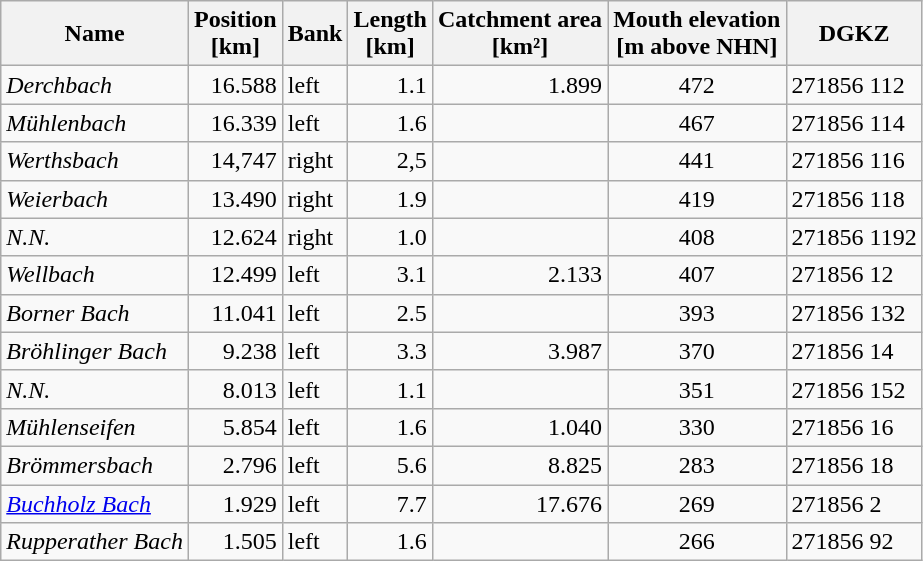<table class="wikitable sortable">
<tr>
<th>Name<br></th>
<th>Position<br>[km]<br></th>
<th>Bank<br></th>
<th>Length<br>[km]<br></th>
<th>Catchment area<br>[km²]<br></th>
<th>Mouth elevation<br>[m above NHN]<br></th>
<th>DGKZ<br></th>
</tr>
<tr>
<td><em>Derchbach</em></td>
<td align="right">16.588</td>
<td>left</td>
<td align="right">1.1</td>
<td align="right">1.899</td>
<td align="center">472</td>
<td>271856 112</td>
</tr>
<tr>
<td><em>Mühlenbach</em></td>
<td align="right">16.339</td>
<td>left</td>
<td align="right">1.6</td>
<td align="right"></td>
<td align="center">467</td>
<td>271856 114</td>
</tr>
<tr>
<td><em>Werthsbach</em></td>
<td align="right">14,747</td>
<td>right</td>
<td align="right">2,5</td>
<td align="right"></td>
<td align="center">441</td>
<td>271856 116</td>
</tr>
<tr>
<td><em>Weierbach</em></td>
<td align="right">13.490</td>
<td>right</td>
<td align="right">1.9</td>
<td align="right"></td>
<td align="center">419</td>
<td>271856 118</td>
</tr>
<tr>
<td><em>N.N.</em></td>
<td align="right">12.624</td>
<td>right</td>
<td align="right">1.0</td>
<td align="right"></td>
<td align="center">408</td>
<td>271856 1192</td>
</tr>
<tr>
<td><em>Wellbach</em></td>
<td align="right">12.499</td>
<td>left</td>
<td align="right">3.1</td>
<td align="right">2.133</td>
<td align="center">407</td>
<td>271856 12</td>
</tr>
<tr>
<td><em>Borner Bach</em></td>
<td align="right">11.041</td>
<td>left</td>
<td align="right">2.5</td>
<td align="right"></td>
<td align="center">393</td>
<td>271856 132</td>
</tr>
<tr>
<td><em>Bröhlinger Bach</em></td>
<td align="right">9.238</td>
<td>left</td>
<td align="right">3.3</td>
<td align="right">3.987</td>
<td align="center">370</td>
<td>271856 14</td>
</tr>
<tr>
<td><em>N.N.</em></td>
<td align="right">8.013</td>
<td>left</td>
<td align="right">1.1</td>
<td align="right"></td>
<td align="center">351</td>
<td>271856 152</td>
</tr>
<tr>
<td><em>Mühlenseifen</em></td>
<td align="right">5.854</td>
<td>left</td>
<td align="right">1.6</td>
<td align="right">1.040</td>
<td align="center">330</td>
<td>271856 16</td>
</tr>
<tr>
<td><em>Brömmersbach</em></td>
<td align="right">2.796</td>
<td>left</td>
<td align="right">5.6</td>
<td align="right">8.825</td>
<td align="center">283</td>
<td>271856 18</td>
</tr>
<tr>
<td><em><a href='#'>Buchholz Bach</a></em></td>
<td align="right">1.929</td>
<td>left</td>
<td align="right">7.7</td>
<td align="right">17.676</td>
<td align="center">269</td>
<td>271856 2</td>
</tr>
<tr>
<td><em>Rupperather Bach</em></td>
<td align="right">1.505</td>
<td>left</td>
<td align="right">1.6</td>
<td align="right"></td>
<td align="center">266</td>
<td>271856 92</td>
</tr>
</table>
